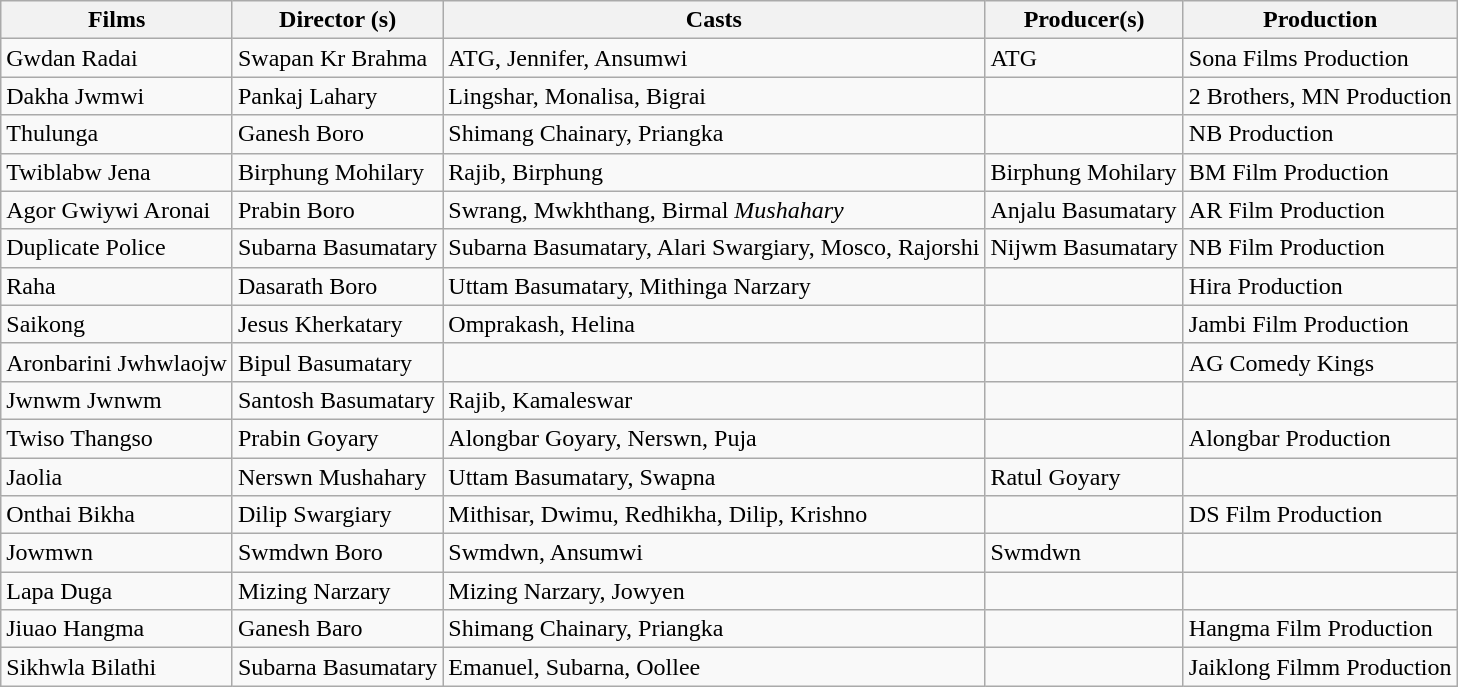<table class="wikitable">
<tr>
<th>Films</th>
<th>Director (s)</th>
<th>Casts</th>
<th>Producer(s)</th>
<th>Production</th>
</tr>
<tr>
<td>Gwdan Radai</td>
<td>Swapan Kr Brahma</td>
<td>ATG, Jennifer, Ansumwi</td>
<td>ATG</td>
<td>Sona Films Production</td>
</tr>
<tr>
<td>Dakha Jwmwi</td>
<td>Pankaj Lahary</td>
<td>Lingshar, Monalisa, Bigrai</td>
<td></td>
<td>2 Brothers, MN Production</td>
</tr>
<tr>
<td>Thulunga</td>
<td>Ganesh Boro</td>
<td>Shimang Chainary, Priangka</td>
<td></td>
<td>NB Production</td>
</tr>
<tr>
<td>Twiblabw Jena</td>
<td>Birphung Mohilary</td>
<td>Rajib, Birphung</td>
<td>Birphung Mohilary</td>
<td>BM Film Production</td>
</tr>
<tr>
<td>Agor Gwiywi Aronai</td>
<td>Prabin Boro</td>
<td>Swrang, Mwkhthang, Birmal <em>Mushahary</em></td>
<td>Anjalu Basumatary</td>
<td>AR Film Production</td>
</tr>
<tr>
<td>Duplicate Police</td>
<td>Subarna Basumatary</td>
<td>Subarna Basumatary, Alari Swargiary, Mosco, Rajorshi</td>
<td>Nijwm Basumatary</td>
<td>NB Film Production</td>
</tr>
<tr>
<td>Raha</td>
<td>Dasarath Boro</td>
<td>Uttam Basumatary, Mithinga Narzary</td>
<td></td>
<td>Hira Production</td>
</tr>
<tr>
<td>Saikong</td>
<td>Jesus Kherkatary</td>
<td>Omprakash, Helina</td>
<td></td>
<td>Jambi Film Production</td>
</tr>
<tr>
<td>Aronbarini Jwhwlaojw</td>
<td>Bipul Basumatary</td>
<td></td>
<td></td>
<td>AG Comedy Kings</td>
</tr>
<tr>
<td>Jwnwm Jwnwm</td>
<td>Santosh Basumatary</td>
<td>Rajib, Kamaleswar</td>
<td></td>
<td></td>
</tr>
<tr>
<td>Twiso Thangso</td>
<td>Prabin Goyary</td>
<td>Alongbar Goyary, Nerswn, Puja</td>
<td></td>
<td>Alongbar Production</td>
</tr>
<tr>
<td>Jaolia</td>
<td>Nerswn Mushahary</td>
<td>Uttam Basumatary, Swapna</td>
<td>Ratul Goyary</td>
<td></td>
</tr>
<tr>
<td>Onthai Bikha</td>
<td>Dilip Swargiary</td>
<td>Mithisar, Dwimu, Redhikha, Dilip, Krishno</td>
<td></td>
<td>DS Film Production</td>
</tr>
<tr>
<td>Jowmwn</td>
<td>Swmdwn Boro</td>
<td>Swmdwn, Ansumwi</td>
<td>Swmdwn</td>
<td></td>
</tr>
<tr>
<td>Lapa Duga</td>
<td>Mizing Narzary</td>
<td>Mizing Narzary, Jowyen</td>
<td></td>
<td></td>
</tr>
<tr>
<td>Jiuao Hangma</td>
<td>Ganesh Baro</td>
<td>Shimang Chainary, Priangka</td>
<td></td>
<td>Hangma Film Production</td>
</tr>
<tr>
<td>Sikhwla Bilathi</td>
<td>Subarna Basumatary</td>
<td>Emanuel, Subarna, Oollee</td>
<td></td>
<td>Jaiklong Filmm Production</td>
</tr>
</table>
